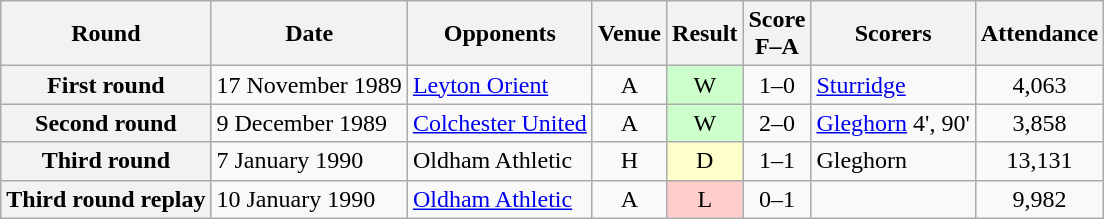<table class="wikitable plainrowheaders" style="text-align:center">
<tr>
<th scope="col">Round</th>
<th scope="col">Date</th>
<th scope="col">Opponents</th>
<th scope="col">Venue</th>
<th scope="col">Result</th>
<th scope="col">Score<br>F–A</th>
<th scope="col">Scorers</th>
<th scope="col">Attendance</th>
</tr>
<tr>
<th scope="row">First round</th>
<td align="left">17 November 1989</td>
<td align="left"><a href='#'>Leyton Orient</a></td>
<td>A</td>
<td style="background:#cfc">W</td>
<td>1–0</td>
<td align="left"><a href='#'>Sturridge</a></td>
<td>4,063</td>
</tr>
<tr>
<th scope="row">Second round</th>
<td align="left">9 December 1989</td>
<td align="left"><a href='#'>Colchester United</a></td>
<td>A</td>
<td style="background:#cfc">W</td>
<td>2–0</td>
<td align="left"><a href='#'>Gleghorn</a> 4', 90'</td>
<td>3,858</td>
</tr>
<tr>
<th scope="row">Third round</th>
<td align="left">7 January 1990</td>
<td align="left">Oldham Athletic</td>
<td>H</td>
<td style="background:#ffc">D</td>
<td>1–1</td>
<td align="left">Gleghorn</td>
<td>13,131</td>
</tr>
<tr>
<th scope="row">Third round replay</th>
<td align="left">10 January 1990</td>
<td align="left"><a href='#'>Oldham Athletic</a></td>
<td>A</td>
<td style="background:#fcc">L</td>
<td>0–1</td>
<td></td>
<td>9,982</td>
</tr>
</table>
